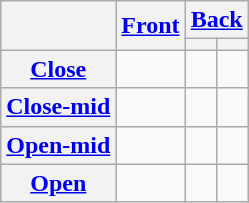<table class="wikitable">
<tr>
<th rowspan="2"></th>
<th rowspan="2"><a href='#'>Front</a></th>
<th colspan="2"><a href='#'>Back</a></th>
</tr>
<tr>
<th></th>
<th></th>
</tr>
<tr>
<th><a href='#'>Close</a></th>
<td></td>
<td></td>
<td></td>
</tr>
<tr>
<th><a href='#'>Close-mid</a></th>
<td></td>
<td></td>
<td></td>
</tr>
<tr>
<th><a href='#'>Open-mid</a></th>
<td></td>
<td></td>
<td></td>
</tr>
<tr>
<th><a href='#'>Open</a></th>
<td></td>
<td></td>
<td></td>
</tr>
</table>
